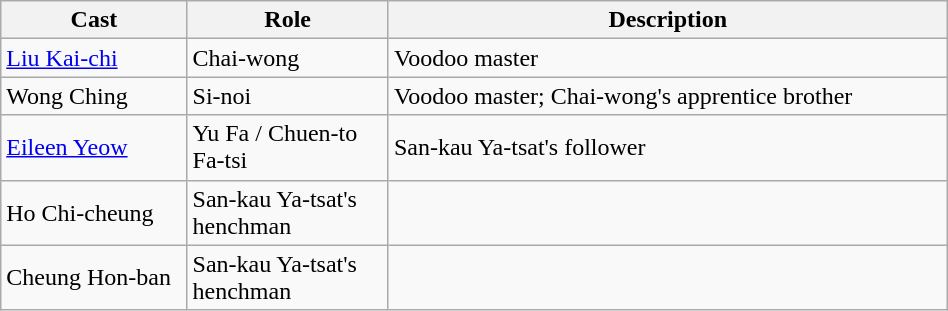<table class="wikitable" width="50%">
<tr>
<th style="width:10%">Cast</th>
<th style="width:10%">Role</th>
<th style="width:30%">Description</th>
</tr>
<tr>
<td><a href='#'>Liu Kai-chi</a></td>
<td>Chai-wong</td>
<td>Voodoo master</td>
</tr>
<tr>
<td>Wong Ching</td>
<td>Si-noi</td>
<td>Voodoo master; Chai-wong's apprentice brother</td>
</tr>
<tr>
<td><a href='#'>Eileen Yeow</a></td>
<td>Yu Fa / Chuen-to Fa-tsi</td>
<td>San-kau Ya-tsat's follower</td>
</tr>
<tr>
<td>Ho Chi-cheung</td>
<td>San-kau Ya-tsat's henchman</td>
<td></td>
</tr>
<tr>
<td>Cheung Hon-ban</td>
<td>San-kau Ya-tsat's henchman</td>
<td></td>
</tr>
</table>
